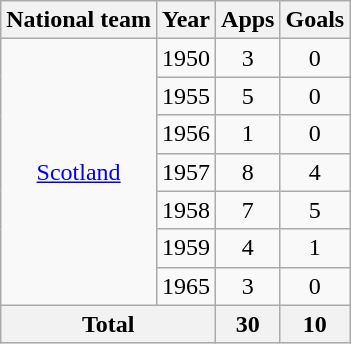<table class="wikitable" style="text-align:center">
<tr>
<th>National team</th>
<th>Year</th>
<th>Apps</th>
<th>Goals</th>
</tr>
<tr>
<td rowspan="7"><a href='#'>Scotland</a></td>
<td>1950</td>
<td>3</td>
<td>0</td>
</tr>
<tr>
<td>1955</td>
<td>5</td>
<td>0</td>
</tr>
<tr>
<td>1956</td>
<td>1</td>
<td>0</td>
</tr>
<tr>
<td>1957</td>
<td>8</td>
<td>4</td>
</tr>
<tr>
<td>1958</td>
<td>7</td>
<td>5</td>
</tr>
<tr>
<td>1959</td>
<td>4</td>
<td>1</td>
</tr>
<tr>
<td>1965</td>
<td>3</td>
<td>0</td>
</tr>
<tr>
<th colspan="2">Total</th>
<th>30</th>
<th>10</th>
</tr>
</table>
